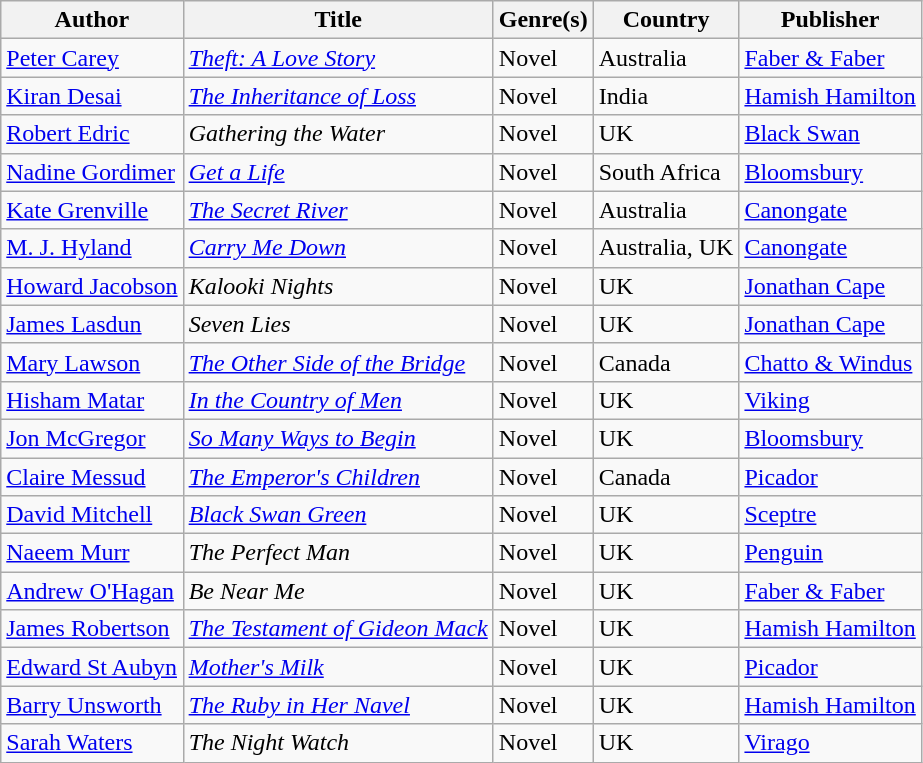<table class="wikitable">
<tr>
<th>Author</th>
<th>Title</th>
<th>Genre(s)</th>
<th>Country</th>
<th>Publisher</th>
</tr>
<tr>
<td><a href='#'>Peter Carey</a></td>
<td><em><a href='#'>Theft: A Love Story</a></em></td>
<td>Novel</td>
<td>Australia</td>
<td><a href='#'>Faber & Faber</a></td>
</tr>
<tr>
<td><a href='#'>Kiran Desai</a></td>
<td><em><a href='#'>The Inheritance of Loss</a></em></td>
<td>Novel</td>
<td>India</td>
<td><a href='#'>Hamish Hamilton</a></td>
</tr>
<tr>
<td><a href='#'>Robert Edric</a></td>
<td><em>Gathering the Water</em></td>
<td>Novel</td>
<td>UK</td>
<td><a href='#'>Black Swan</a></td>
</tr>
<tr>
<td><a href='#'>Nadine Gordimer</a></td>
<td><em><a href='#'>Get a Life</a></em></td>
<td>Novel</td>
<td>South Africa</td>
<td><a href='#'>Bloomsbury</a></td>
</tr>
<tr>
<td><a href='#'>Kate Grenville</a></td>
<td><em><a href='#'>The Secret River</a></em></td>
<td>Novel</td>
<td>Australia</td>
<td><a href='#'>Canongate</a></td>
</tr>
<tr>
<td><a href='#'>M. J. Hyland</a></td>
<td><em><a href='#'>Carry Me Down</a></em></td>
<td>Novel</td>
<td>Australia, UK</td>
<td><a href='#'>Canongate</a></td>
</tr>
<tr>
<td><a href='#'>Howard Jacobson</a></td>
<td><em>Kalooki Nights</em></td>
<td>Novel</td>
<td>UK</td>
<td><a href='#'>Jonathan Cape</a></td>
</tr>
<tr>
<td><a href='#'>James Lasdun</a></td>
<td><em>Seven Lies</em></td>
<td>Novel</td>
<td>UK</td>
<td><a href='#'>Jonathan Cape</a></td>
</tr>
<tr>
<td><a href='#'>Mary Lawson</a></td>
<td><em><a href='#'>The Other Side of the Bridge</a></em></td>
<td>Novel</td>
<td>Canada</td>
<td><a href='#'>Chatto & Windus</a></td>
</tr>
<tr>
<td><a href='#'>Hisham Matar</a></td>
<td><em><a href='#'>In the Country of Men</a></em></td>
<td>Novel</td>
<td>UK</td>
<td><a href='#'>Viking</a></td>
</tr>
<tr>
<td><a href='#'>Jon McGregor</a></td>
<td><em><a href='#'>So Many Ways to Begin</a></em></td>
<td>Novel</td>
<td>UK</td>
<td><a href='#'>Bloomsbury</a></td>
</tr>
<tr>
<td><a href='#'>Claire Messud</a></td>
<td><em><a href='#'>The Emperor's Children</a></em></td>
<td>Novel</td>
<td>Canada</td>
<td><a href='#'>Picador</a></td>
</tr>
<tr>
<td><a href='#'>David Mitchell</a></td>
<td><em><a href='#'>Black Swan Green</a></em></td>
<td>Novel</td>
<td>UK</td>
<td><a href='#'>Sceptre</a></td>
</tr>
<tr>
<td><a href='#'>Naeem Murr</a></td>
<td><em>The Perfect Man</em></td>
<td>Novel</td>
<td>UK</td>
<td><a href='#'>Penguin</a></td>
</tr>
<tr>
<td><a href='#'>Andrew O'Hagan</a></td>
<td><em>Be Near Me</em></td>
<td>Novel</td>
<td>UK</td>
<td><a href='#'>Faber & Faber</a></td>
</tr>
<tr>
<td><a href='#'>James Robertson</a></td>
<td><em><a href='#'>The Testament of Gideon Mack</a></em></td>
<td>Novel</td>
<td>UK</td>
<td><a href='#'>Hamish Hamilton</a></td>
</tr>
<tr>
<td><a href='#'>Edward St Aubyn</a></td>
<td><em><a href='#'>Mother's Milk</a></em></td>
<td>Novel</td>
<td>UK</td>
<td><a href='#'>Picador</a></td>
</tr>
<tr>
<td><a href='#'>Barry Unsworth</a></td>
<td><em><a href='#'>The Ruby in Her Navel</a></em></td>
<td>Novel</td>
<td>UK</td>
<td><a href='#'>Hamish Hamilton</a></td>
</tr>
<tr>
<td><a href='#'>Sarah Waters</a></td>
<td><em>The Night Watch</em></td>
<td>Novel</td>
<td>UK</td>
<td><a href='#'>Virago</a></td>
</tr>
</table>
